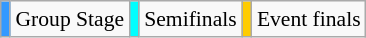<table class="wikitable" style="margin:0.5em auto; font-size:90%;position:relative;">
<tr>
<td bgcolor=#3399ff align=center></td>
<td>Group Stage</td>
<td bgcolor=#00FFFF align=center></td>
<td>Semifinals</td>
<td bgcolor=#ffcc00 align=center></td>
<td>Event finals</td>
</tr>
</table>
